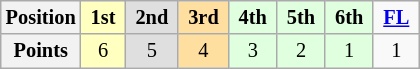<table class="wikitable" style="font-size:85%; text-align:center">
<tr>
<th>Position</th>
<td style="background:#ffffbf;"> <strong>1st</strong> </td>
<td style="background:#dfdfdf;"> <strong>2nd</strong> </td>
<td style="background:#ffdf9f;"> <strong>3rd</strong> </td>
<td style="background:#dfffdf;"> <strong>4th</strong> </td>
<td style="background:#dfffdf;"> <strong>5th</strong> </td>
<td style="background:#dfffdf;"> <strong>6th</strong> </td>
<td> <strong><a href='#'>FL</a></strong> </td>
</tr>
<tr>
<th>Points</th>
<td style="background:#ffffbf;">6</td>
<td style="background:#dfdfdf;">5</td>
<td style="background:#ffdf9f;">4</td>
<td style="background:#dfffdf;">3</td>
<td style="background:#dfffdf;">2</td>
<td style="background:#dfffdf;">1</td>
<td>1</td>
</tr>
</table>
